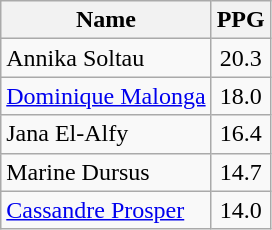<table class="wikitable">
<tr>
<th>Name</th>
<th>PPG</th>
</tr>
<tr>
<td> Annika Soltau</td>
<td align=center>20.3</td>
</tr>
<tr>
<td> <a href='#'>Dominique Malonga</a></td>
<td align=center>18.0</td>
</tr>
<tr>
<td> Jana El-Alfy</td>
<td align=center>16.4</td>
</tr>
<tr>
<td> Marine Dursus</td>
<td align=center>14.7</td>
</tr>
<tr>
<td> <a href='#'>Cassandre Prosper</a></td>
<td align=center>14.0</td>
</tr>
</table>
